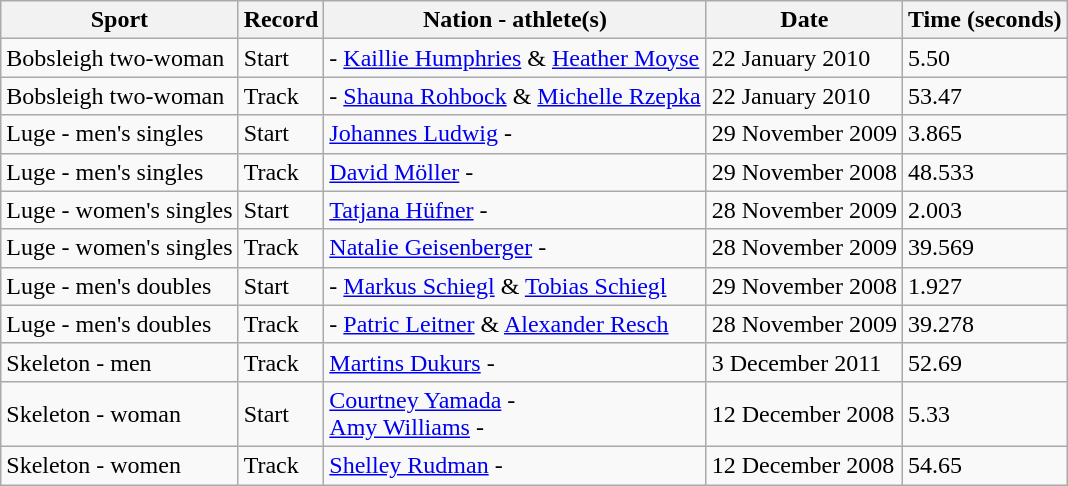<table class="wikitable">
<tr>
<th>Sport</th>
<th>Record</th>
<th>Nation - athlete(s)</th>
<th>Date</th>
<th>Time (seconds)</th>
</tr>
<tr>
<td>Bobsleigh two-woman</td>
<td>Start</td>
<td> - <a href='#'>Kaillie Humphries</a> & <a href='#'>Heather Moyse</a></td>
<td>22 January 2010</td>
<td>5.50</td>
</tr>
<tr>
<td>Bobsleigh two-woman</td>
<td>Track</td>
<td> - <a href='#'>Shauna Rohbock</a> & <a href='#'>Michelle Rzepka</a></td>
<td>22 January 2010</td>
<td>53.47</td>
</tr>
<tr>
<td>Luge - men's singles</td>
<td>Start</td>
<td><a href='#'>Johannes Ludwig</a> - </td>
<td>29 November 2009</td>
<td>3.865</td>
</tr>
<tr>
<td>Luge - men's singles</td>
<td>Track</td>
<td><a href='#'>David Möller</a> - </td>
<td>29 November 2008</td>
<td>48.533</td>
</tr>
<tr>
<td>Luge - women's singles</td>
<td>Start</td>
<td><a href='#'>Tatjana Hüfner</a> - </td>
<td>28 November 2009</td>
<td>2.003</td>
</tr>
<tr>
<td>Luge - women's singles</td>
<td>Track</td>
<td><a href='#'>Natalie Geisenberger</a> - </td>
<td>28 November 2009</td>
<td>39.569</td>
</tr>
<tr>
<td>Luge - men's doubles</td>
<td>Start</td>
<td> - <a href='#'>Markus Schiegl</a> & <a href='#'>Tobias Schiegl</a></td>
<td>29 November 2008</td>
<td>1.927</td>
</tr>
<tr>
<td>Luge - men's doubles</td>
<td>Track</td>
<td> - <a href='#'>Patric Leitner</a> & <a href='#'>Alexander Resch</a></td>
<td>28 November 2009</td>
<td>39.278</td>
</tr>
<tr>
<td>Skeleton - men</td>
<td>Track</td>
<td><a href='#'>Martins Dukurs</a> - </td>
<td>3 December 2011</td>
<td>52.69</td>
</tr>
<tr>
<td>Skeleton - woman</td>
<td>Start</td>
<td><a href='#'>Courtney Yamada</a> - <br><a href='#'>Amy Williams</a> - </td>
<td>12 December 2008</td>
<td>5.33</td>
</tr>
<tr>
<td>Skeleton - women</td>
<td>Track</td>
<td><a href='#'>Shelley Rudman</a> - </td>
<td>12 December 2008</td>
<td>54.65</td>
</tr>
</table>
